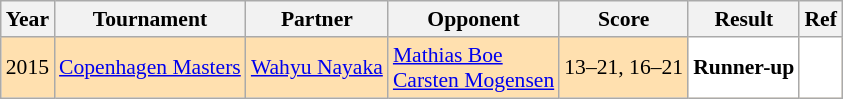<table class="sortable wikitable" style="font-size: 90%">
<tr>
<th>Year</th>
<th>Tournament</th>
<th>Partner</th>
<th>Opponent</th>
<th>Score</th>
<th>Result</th>
<th>Ref</th>
</tr>
<tr style="background:#FFE0AF">
<td align="center">2015</td>
<td align="left"><a href='#'>Copenhagen Masters</a></td>
<td align="left"> <a href='#'>Wahyu Nayaka</a></td>
<td align="left"> <a href='#'>Mathias Boe</a> <br>  <a href='#'>Carsten Mogensen</a></td>
<td align="left">13–21, 16–21</td>
<td style="text-align:left; background:white"> <strong>Runner-up</strong></td>
<td style="text-align:center; background:white"></td>
</tr>
</table>
